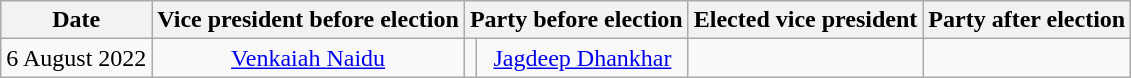<table class="wikitable sortable" style="text-align:center;">
<tr>
<th>Date</th>
<th>Vice president before election</th>
<th colspan="2">Party before election</th>
<th>Elected vice president</th>
<th colspan="2">Party after election</th>
</tr>
<tr>
<td>6 August 2022</td>
<td><a href='#'>Venkaiah Naidu</a></td>
<td></td>
<td><a href='#'>Jagdeep Dhankhar</a></td>
<td></td>
</tr>
</table>
